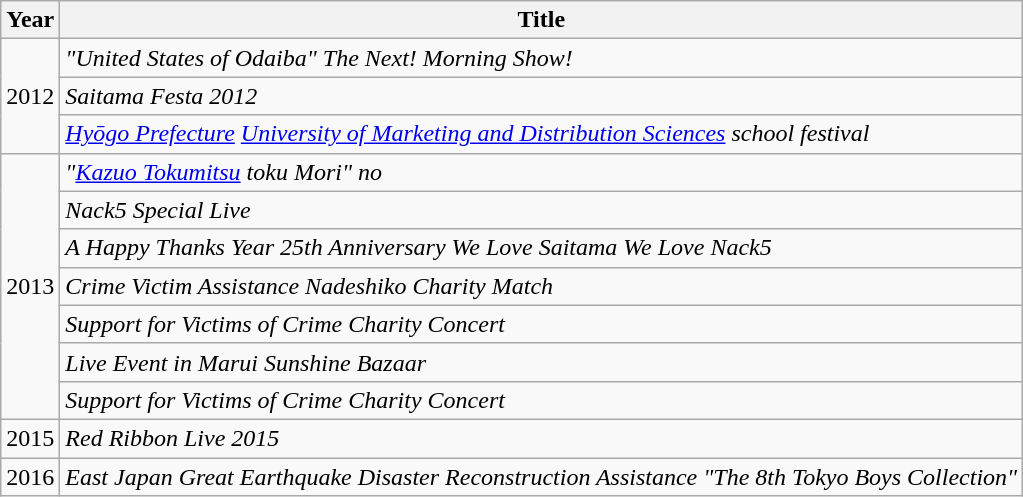<table class="wikitable">
<tr>
<th>Year</th>
<th>Title</th>
</tr>
<tr>
<td rowspan="3">2012</td>
<td><em>"United States of Odaiba" The Next! Morning Show!</em></td>
</tr>
<tr>
<td><em>Saitama Festa 2012</em></td>
</tr>
<tr>
<td><em><a href='#'>Hyōgo Prefecture</a> <a href='#'>University of Marketing and Distribution Sciences</a> school festival</em></td>
</tr>
<tr>
<td rowspan="7">2013</td>
<td><em>"<a href='#'>Kazuo Tokumitsu</a> toku Mori" no </em></td>
</tr>
<tr>
<td><em>Nack5 Special Live</em></td>
</tr>
<tr>
<td><em>A Happy Thanks Year 25th Anniversary We Love Saitama We Love Nack5</em></td>
</tr>
<tr>
<td><em>Crime Victim Assistance Nadeshiko Charity Match</em></td>
</tr>
<tr>
<td><em>Support for Victims of Crime Charity Concert</em></td>
</tr>
<tr>
<td><em>Live Event in Marui Sunshine Bazaar</em></td>
</tr>
<tr>
<td><em>Support for Victims of Crime Charity Concert</em></td>
</tr>
<tr>
<td>2015</td>
<td><em>Red Ribbon Live 2015</em></td>
</tr>
<tr>
<td>2016</td>
<td><em>East Japan Great Earthquake Disaster Reconstruction Assistance "The 8th Tokyo Boys Collection"</em></td>
</tr>
</table>
